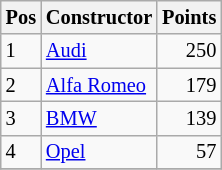<table class="wikitable"   style="font-size:   85%;">
<tr>
<th>Pos</th>
<th>Constructor</th>
<th>Points</th>
</tr>
<tr>
<td>1</td>
<td> <a href='#'>Audi</a></td>
<td align="right">250</td>
</tr>
<tr>
<td>2</td>
<td> <a href='#'>Alfa Romeo</a></td>
<td align="right">179</td>
</tr>
<tr>
<td>3</td>
<td> <a href='#'>BMW</a></td>
<td align="right">139</td>
</tr>
<tr>
<td>4</td>
<td> <a href='#'>Opel</a></td>
<td align="right">57</td>
</tr>
<tr>
</tr>
</table>
